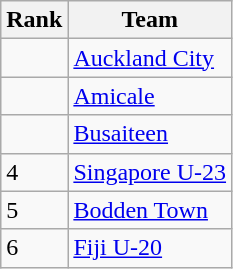<table class="wikitable">
<tr>
<th>Rank</th>
<th>Team</th>
</tr>
<tr>
<td></td>
<td> <a href='#'>Auckland City</a></td>
</tr>
<tr>
<td></td>
<td> <a href='#'>Amicale</a></td>
</tr>
<tr>
<td></td>
<td> <a href='#'>Busaiteen</a></td>
</tr>
<tr>
<td>4</td>
<td> <a href='#'>Singapore U-23</a></td>
</tr>
<tr>
<td>5</td>
<td> <a href='#'>Bodden Town</a></td>
</tr>
<tr>
<td>6</td>
<td> <a href='#'>Fiji U-20</a></td>
</tr>
</table>
